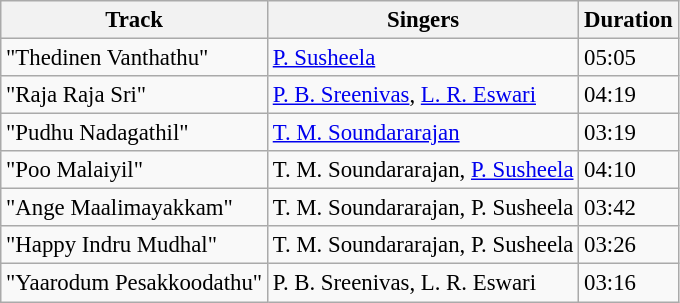<table class="wikitable" style="font-size:95%;">
<tr>
<th>Track</th>
<th>Singers</th>
<th>Duration</th>
</tr>
<tr>
<td>"Thedinen Vanthathu"</td>
<td><a href='#'>P. Susheela</a></td>
<td>05:05</td>
</tr>
<tr>
<td>"Raja Raja Sri"</td>
<td><a href='#'>P. B. Sreenivas</a>, <a href='#'>L. R. Eswari</a></td>
<td>04:19</td>
</tr>
<tr>
<td>"Pudhu Nadagathil"</td>
<td><a href='#'>T. M. Soundararajan</a></td>
<td>03:19</td>
</tr>
<tr>
<td>"Poo Malaiyil"</td>
<td>T. M. Soundararajan, <a href='#'>P. Susheela</a></td>
<td>04:10</td>
</tr>
<tr>
<td>"Ange Maalimayakkam"</td>
<td>T. M. Soundararajan, P. Susheela</td>
<td>03:42</td>
</tr>
<tr>
<td>"Happy Indru Mudhal"</td>
<td>T. M. Soundararajan, P. Susheela</td>
<td>03:26</td>
</tr>
<tr>
<td>"Yaarodum Pesakkoodathu"</td>
<td>P. B. Sreenivas, L. R. Eswari</td>
<td>03:16</td>
</tr>
</table>
